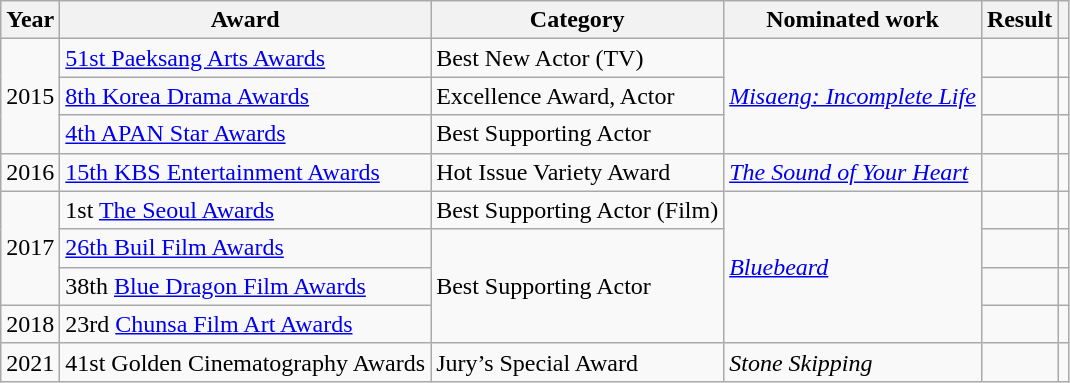<table class="wikitable sortable">
<tr>
<th>Year</th>
<th>Award</th>
<th>Category</th>
<th>Nominated work</th>
<th>Result</th>
<th class="unsortable"></th>
</tr>
<tr>
<td rowspan=3>2015</td>
<td><a href='#'>51st Paeksang Arts Awards</a></td>
<td>Best New Actor (TV)</td>
<td rowspan=3><em><a href='#'>Misaeng: Incomplete Life</a></em></td>
<td></td>
<td></td>
</tr>
<tr>
<td><a href='#'>8th Korea Drama Awards</a></td>
<td>Excellence Award, Actor</td>
<td></td>
<td></td>
</tr>
<tr>
<td><a href='#'>4th APAN Star Awards</a></td>
<td>Best Supporting Actor</td>
<td></td>
<td></td>
</tr>
<tr>
<td>2016</td>
<td><a href='#'>15th KBS Entertainment Awards</a></td>
<td>Hot Issue Variety Award</td>
<td><em><a href='#'>The Sound of Your Heart</a></em></td>
<td></td>
<td></td>
</tr>
<tr>
<td rowspan=3>2017</td>
<td>1st <a href='#'>The Seoul Awards</a></td>
<td>Best Supporting Actor (Film)</td>
<td rowspan=4><em><a href='#'>Bluebeard</a></em></td>
<td></td>
<td></td>
</tr>
<tr>
<td><a href='#'>26th Buil Film Awards</a></td>
<td rowspan=3>Best Supporting Actor</td>
<td></td>
<td></td>
</tr>
<tr>
<td>38th <a href='#'>Blue Dragon Film Awards</a></td>
<td></td>
<td></td>
</tr>
<tr>
<td>2018</td>
<td>23rd <a href='#'>Chunsa Film Art Awards</a></td>
<td></td>
<td></td>
</tr>
<tr>
<td>2021</td>
<td>41st Golden Cinematography Awards</td>
<td>Jury’s Special Award</td>
<td><em>Stone Skipping</em></td>
<td></td>
<td></td>
</tr>
</table>
